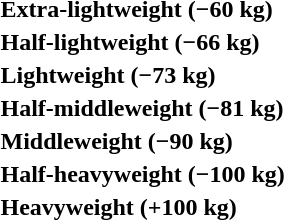<table>
<tr>
<th rowspan=2 style="text-align:left;">Extra-lightweight (−60 kg)</th>
<td rowspan=2></td>
<td rowspan=2></td>
<td></td>
</tr>
<tr>
<td></td>
</tr>
<tr>
<th rowspan=2 style="text-align:left;">Half-lightweight (−66 kg)</th>
<td rowspan=2></td>
<td rowspan=2></td>
<td></td>
</tr>
<tr>
<td></td>
</tr>
<tr>
<th rowspan=2 style="text-align:left;">Lightweight (−73 kg)</th>
<td rowspan=2></td>
<td rowspan=2></td>
<td></td>
</tr>
<tr>
<td></td>
</tr>
<tr>
<th rowspan=2 style="text-align:left;">Half-middleweight (−81 kg)</th>
<td rowspan=2></td>
<td rowspan=2></td>
<td></td>
</tr>
<tr>
<td></td>
</tr>
<tr>
<th rowspan=2 style="text-align:left;">Middleweight (−90 kg)</th>
<td rowspan=2></td>
<td rowspan=2></td>
<td></td>
</tr>
<tr>
<td></td>
</tr>
<tr>
<th rowspan=2 style="text-align:left;">Half-heavyweight (−100 kg)</th>
<td rowspan=2></td>
<td rowspan=2></td>
<td></td>
</tr>
<tr>
<td></td>
</tr>
<tr>
<th rowspan=2 style="text-align:left;">Heavyweight (+100 kg)</th>
<td rowspan=2></td>
<td rowspan=2></td>
<td></td>
</tr>
<tr>
<td></td>
</tr>
</table>
